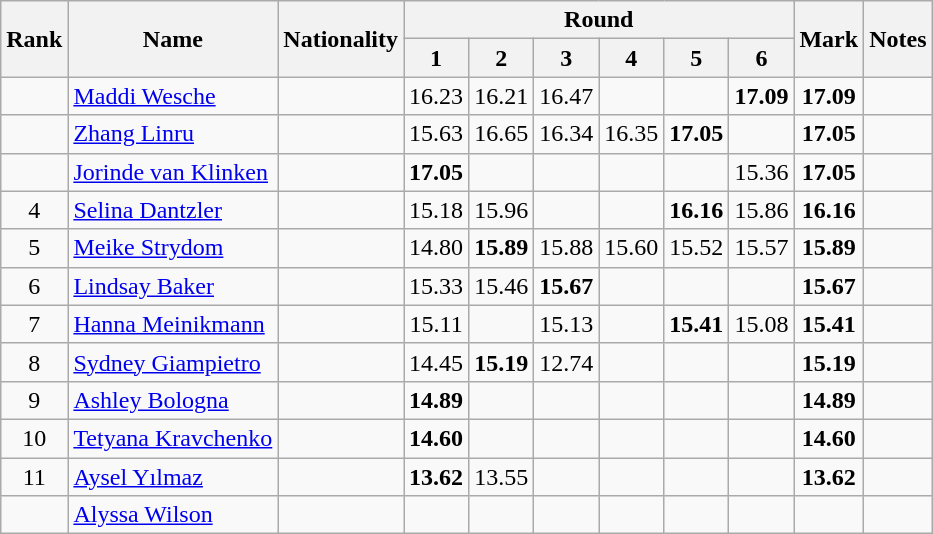<table class="wikitable sortable" style="text-align:center">
<tr>
<th rowspan=2 data-sort-type="number">Rank</th>
<th rowspan=2>Name</th>
<th rowspan=2>Nationality</th>
<th colspan=6>Round</th>
<th rowspan=2>Mark</th>
<th rowspan=2>Notes</th>
</tr>
<tr>
<th>1</th>
<th>2</th>
<th>3</th>
<th>4</th>
<th>5</th>
<th>6</th>
</tr>
<tr>
<td></td>
<td align="left"><a href='#'>Maddi Wesche</a></td>
<td align="left"></td>
<td>16.23</td>
<td>16.21</td>
<td>16.47</td>
<td></td>
<td></td>
<td><strong>17.09</strong></td>
<td><strong>17.09</strong></td>
<td></td>
</tr>
<tr>
<td></td>
<td align="left"><a href='#'>Zhang Linru</a></td>
<td align="left"></td>
<td>15.63</td>
<td>16.65</td>
<td>16.34</td>
<td>16.35</td>
<td><strong>17.05</strong></td>
<td></td>
<td><strong>17.05</strong></td>
<td></td>
</tr>
<tr>
<td></td>
<td align="left"><a href='#'>Jorinde van Klinken</a></td>
<td align="left"></td>
<td><strong>17.05</strong></td>
<td></td>
<td></td>
<td></td>
<td></td>
<td>15.36</td>
<td><strong>17.05</strong></td>
<td></td>
</tr>
<tr>
<td>4</td>
<td align="left"><a href='#'>Selina Dantzler</a></td>
<td align="left"></td>
<td>15.18</td>
<td>15.96</td>
<td></td>
<td></td>
<td><strong>16.16</strong></td>
<td>15.86</td>
<td><strong>16.16</strong></td>
<td></td>
</tr>
<tr>
<td>5</td>
<td align="left"><a href='#'>Meike Strydom</a></td>
<td align="left"></td>
<td>14.80</td>
<td><strong>15.89</strong></td>
<td>15.88</td>
<td>15.60</td>
<td>15.52</td>
<td>15.57</td>
<td><strong>15.89</strong></td>
<td></td>
</tr>
<tr>
<td>6</td>
<td align="left"><a href='#'>Lindsay Baker</a></td>
<td align="left"></td>
<td>15.33</td>
<td>15.46</td>
<td><strong>15.67</strong></td>
<td></td>
<td></td>
<td></td>
<td><strong>15.67</strong></td>
<td></td>
</tr>
<tr>
<td>7</td>
<td align="left"><a href='#'>Hanna Meinikmann</a></td>
<td align="left"></td>
<td>15.11</td>
<td></td>
<td>15.13</td>
<td></td>
<td><strong>15.41</strong></td>
<td>15.08</td>
<td><strong>15.41</strong></td>
<td></td>
</tr>
<tr>
<td>8</td>
<td align="left"><a href='#'>Sydney Giampietro</a></td>
<td align="left"></td>
<td>14.45</td>
<td><strong>15.19</strong></td>
<td>12.74</td>
<td></td>
<td></td>
<td></td>
<td><strong>15.19</strong></td>
<td></td>
</tr>
<tr>
<td>9</td>
<td align="left"><a href='#'>Ashley Bologna</a></td>
<td align="left"></td>
<td><strong>14.89</strong></td>
<td></td>
<td></td>
<td></td>
<td></td>
<td></td>
<td><strong>14.89</strong></td>
<td></td>
</tr>
<tr>
<td>10</td>
<td align="left"><a href='#'>Tetyana Kravchenko</a></td>
<td align="left"></td>
<td><strong>14.60</strong></td>
<td></td>
<td></td>
<td></td>
<td></td>
<td></td>
<td><strong>14.60</strong></td>
<td></td>
</tr>
<tr>
<td>11</td>
<td align="left"><a href='#'>Aysel Yılmaz</a></td>
<td align="left"></td>
<td><strong>13.62</strong></td>
<td>13.55</td>
<td></td>
<td></td>
<td></td>
<td></td>
<td><strong>13.62</strong></td>
<td></td>
</tr>
<tr>
<td></td>
<td align="left"><a href='#'>Alyssa Wilson</a></td>
<td align="left"></td>
<td></td>
<td></td>
<td></td>
<td></td>
<td></td>
<td></td>
<td></td>
<td></td>
</tr>
</table>
